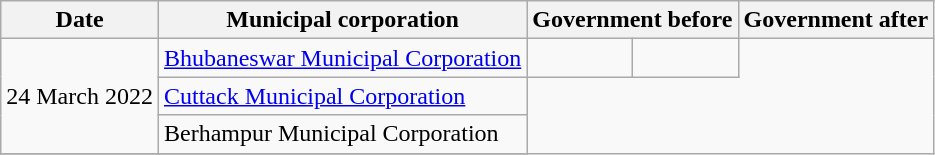<table class="wikitable sortable">
<tr>
<th>Date</th>
<th>Municipal corporation</th>
<th colspan=2>Government before</th>
<th colspan=2>Government after</th>
</tr>
<tr>
<td rowspan="3">24 March 2022</td>
<td><a href='#'>Bhubaneswar Municipal Corporation</a></td>
<td></td>
<td></td>
</tr>
<tr>
<td><a href='#'>Cuttack Municipal Corporation</a></td>
</tr>
<tr>
<td>Berhampur Municipal Corporation</td>
</tr>
<tr>
</tr>
</table>
